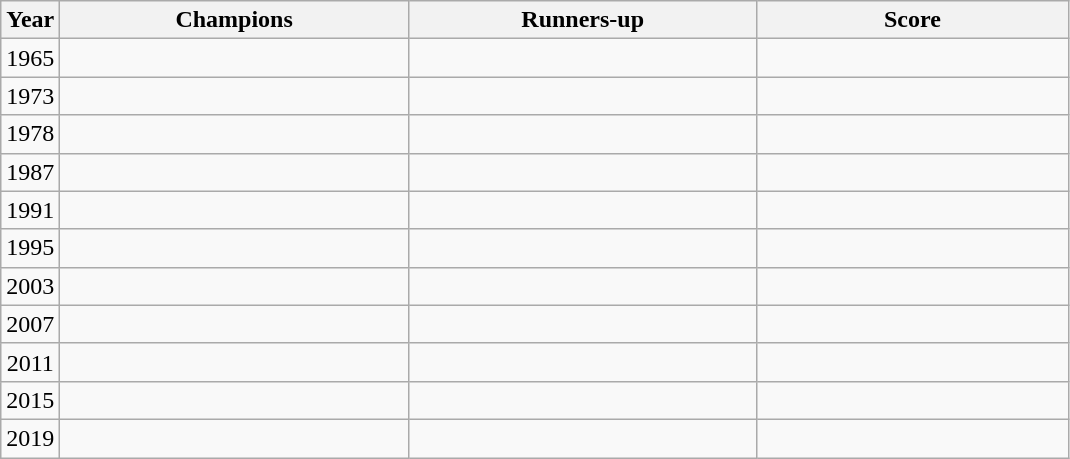<table class="sortable wikitable">
<tr>
<th>Year</th>
<th width=225>Champions</th>
<th width=225>Runners-up</th>
<th width=200 class="unsortable">Score</th>
</tr>
<tr>
<td align=center>1965</td>
<td><br></td>
<td><br></td>
<td></td>
</tr>
<tr>
<td align=center>1973</td>
<td><br></td>
<td><br></td>
<td></td>
</tr>
<tr>
<td align=center>1978</td>
<td><br></td>
<td><br></td>
<td></td>
</tr>
<tr>
<td align=center>1987</td>
<td><br></td>
<td><br></td>
<td></td>
</tr>
<tr>
<td align=center>1991</td>
<td><br></td>
<td><br></td>
<td></td>
</tr>
<tr>
<td align=center>1995</td>
<td><br></td>
<td><br></td>
<td></td>
</tr>
<tr>
<td align=center>2003</td>
<td><br></td>
<td><br></td>
<td></td>
</tr>
<tr>
<td align=center>2007</td>
<td><br></td>
<td><br></td>
<td></td>
</tr>
<tr>
<td align=center>2011</td>
<td><br></td>
<td><br></td>
<td></td>
</tr>
<tr>
<td align=center>2015</td>
<td><br></td>
<td><br></td>
<td></td>
</tr>
<tr>
<td align=center>2019</td>
<td><br></td>
<td><br></td>
<td></td>
</tr>
</table>
